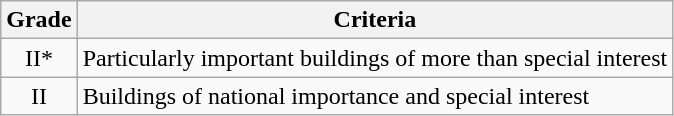<table class="wikitable">
<tr>
<th>Grade</th>
<th>Criteria</th>
</tr>
<tr>
<td align="center" >II*</td>
<td>Particularly important buildings of more than special interest</td>
</tr>
<tr>
<td align="center" >II</td>
<td>Buildings of national importance and special interest</td>
</tr>
</table>
